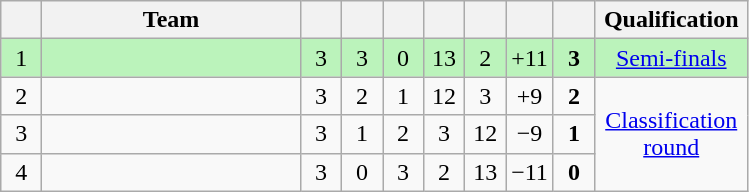<table class="wikitable" style="text-align:center;">
<tr>
<th width=20></th>
<th width=165>Team</th>
<th width=20></th>
<th width=20></th>
<th width=20></th>
<th width=20></th>
<th width=20></th>
<th width=20></th>
<th width=20></th>
<th width=95>Qualification</th>
</tr>
<tr bgcolor=bbf3bb>
<td>1</td>
<td align="left"></td>
<td>3</td>
<td>3</td>
<td>0</td>
<td>13</td>
<td>2</td>
<td>+11</td>
<td><strong>3</strong></td>
<td><a href='#'>Semi-finals</a></td>
</tr>
<tr>
<td>2</td>
<td align="left"></td>
<td>3</td>
<td>2</td>
<td>1</td>
<td>12</td>
<td>3</td>
<td>+9</td>
<td><strong>2</strong></td>
<td rowspan="3"><a href='#'>Classification round</a></td>
</tr>
<tr>
<td>3</td>
<td align="left"></td>
<td>3</td>
<td>1</td>
<td>2</td>
<td>3</td>
<td>12</td>
<td>−9</td>
<td><strong>1</strong></td>
</tr>
<tr>
<td>4</td>
<td align="left"></td>
<td>3</td>
<td>0</td>
<td>3</td>
<td>2</td>
<td>13</td>
<td>−11</td>
<td><strong>0</strong></td>
</tr>
</table>
